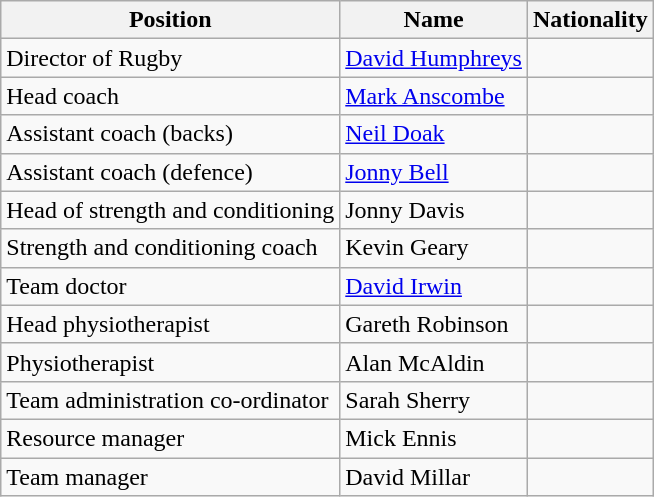<table class="wikitable">
<tr>
<th>Position</th>
<th>Name</th>
<th>Nationality</th>
</tr>
<tr>
<td>Director of Rugby</td>
<td><a href='#'>David Humphreys</a></td>
<td></td>
</tr>
<tr>
<td>Head coach</td>
<td><a href='#'>Mark Anscombe</a></td>
<td></td>
</tr>
<tr>
<td>Assistant coach (backs)</td>
<td><a href='#'>Neil Doak</a></td>
<td></td>
</tr>
<tr>
<td>Assistant coach (defence)</td>
<td><a href='#'>Jonny Bell</a></td>
<td></td>
</tr>
<tr>
<td>Head of strength and conditioning</td>
<td>Jonny Davis</td>
<td></td>
</tr>
<tr>
<td>Strength and conditioning coach</td>
<td>Kevin Geary</td>
<td></td>
</tr>
<tr>
<td>Team doctor</td>
<td><a href='#'>David Irwin</a></td>
<td></td>
</tr>
<tr>
<td>Head physiotherapist</td>
<td>Gareth Robinson</td>
<td></td>
</tr>
<tr>
<td>Physiotherapist</td>
<td>Alan McAldin</td>
<td></td>
</tr>
<tr>
<td>Team administration co-ordinator</td>
<td>Sarah Sherry</td>
<td></td>
</tr>
<tr>
<td>Resource manager</td>
<td>Mick Ennis</td>
<td></td>
</tr>
<tr>
<td>Team manager</td>
<td>David Millar</td>
<td></td>
</tr>
</table>
